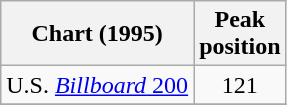<table class="wikitable">
<tr>
<th>Chart (1995)</th>
<th>Peak<br>position</th>
</tr>
<tr>
<td>U.S. <a href='#'><em>Billboard</em> 200</a></td>
<td align="center">121</td>
</tr>
<tr>
</tr>
</table>
